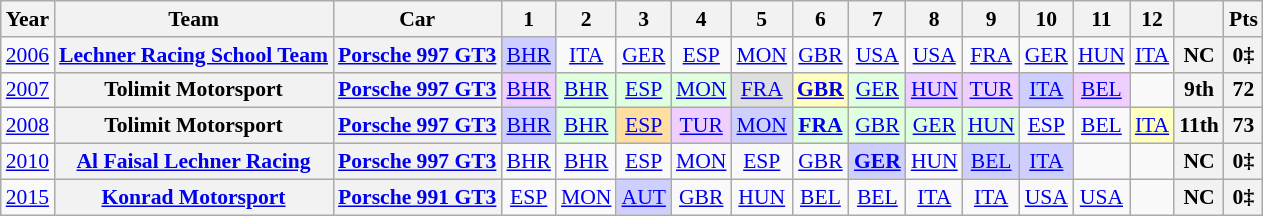<table class="wikitable" style="text-align:center; font-size:90%">
<tr>
<th>Year</th>
<th>Team</th>
<th>Car</th>
<th>1</th>
<th>2</th>
<th>3</th>
<th>4</th>
<th>5</th>
<th>6</th>
<th>7</th>
<th>8</th>
<th>9</th>
<th>10</th>
<th>11</th>
<th>12</th>
<th></th>
<th>Pts</th>
</tr>
<tr>
<td><a href='#'>2006</a></td>
<th><a href='#'>Lechner Racing School Team</a></th>
<th><a href='#'>Porsche 997 GT3</a></th>
<td style="background:#CFCFFF;"><a href='#'>BHR</a><br></td>
<td><a href='#'>ITA</a></td>
<td><a href='#'>GER</a></td>
<td><a href='#'>ESP</a></td>
<td><a href='#'>MON</a></td>
<td><a href='#'>GBR</a></td>
<td><a href='#'>USA</a></td>
<td><a href='#'>USA</a></td>
<td><a href='#'>FRA</a></td>
<td><a href='#'>GER</a></td>
<td><a href='#'>HUN</a></td>
<td><a href='#'>ITA</a></td>
<th>NC</th>
<th>0‡</th>
</tr>
<tr>
<td><a href='#'>2007</a></td>
<th>Tolimit Motorsport</th>
<th><a href='#'>Porsche 997 GT3</a></th>
<td style="background:#EFCFFF;"><a href='#'>BHR</a><br></td>
<td style="background:#DFFFDF;"><a href='#'>BHR</a><br></td>
<td style="background:#DFFFDF;"><a href='#'>ESP</a><br></td>
<td style="background:#DFFFDF;"><a href='#'>MON</a><br></td>
<td style="background:#DFDFDF;"><a href='#'>FRA</a><br></td>
<td style="background:#FFFFBF;"><strong><a href='#'>GBR</a></strong><br></td>
<td style="background:#DFFFDF;"><a href='#'>GER</a><br></td>
<td style="background:#EFCFFF;"><a href='#'>HUN</a><br></td>
<td style="background:#EFCFFF;"><a href='#'>TUR</a><br></td>
<td style="background:#CFCFFF;"><a href='#'>ITA</a><br></td>
<td style="background:#EFCFFF;"><a href='#'>BEL</a><br></td>
<td></td>
<th>9th</th>
<th>72</th>
</tr>
<tr>
<td><a href='#'>2008</a></td>
<th>Tolimit Motorsport</th>
<th><a href='#'>Porsche 997 GT3</a></th>
<td style="background:#CFCFFF;"><a href='#'>BHR</a><br></td>
<td style="background:#DFFFDF;"><a href='#'>BHR</a><br></td>
<td style="background:#FFDF9F;"><a href='#'>ESP</a><br></td>
<td style="background:#EFCFFF;"><a href='#'>TUR</a><br></td>
<td style="background:#CFCFFF;"><a href='#'>MON</a><br></td>
<td style="background:#DFFFDF;"><strong><a href='#'>FRA</a></strong><br></td>
<td style="background:#DFFFDF;"><a href='#'>GBR</a><br></td>
<td style="background:#DFFFDF;"><a href='#'>GER</a><br></td>
<td style="background:#DFFFDF;"><a href='#'>HUN</a><br></td>
<td><a href='#'>ESP</a></td>
<td><a href='#'>BEL</a></td>
<td style="background:#FFFFBF;"><a href='#'>ITA</a><br></td>
<th>11th</th>
<th>73</th>
</tr>
<tr>
<td><a href='#'>2010</a></td>
<th><a href='#'>Al Faisal Lechner Racing</a></th>
<th><a href='#'>Porsche 997 GT3</a></th>
<td><a href='#'>BHR</a></td>
<td><a href='#'>BHR</a></td>
<td><a href='#'>ESP</a></td>
<td><a href='#'>MON</a></td>
<td><a href='#'>ESP</a></td>
<td><a href='#'>GBR</a></td>
<td style="background:#CFCFFF;"><strong><a href='#'>GER</a></strong><br></td>
<td><a href='#'>HUN</a></td>
<td style="background:#CFCFFF;"><a href='#'>BEL</a><br></td>
<td style="background:#CFCFFF;"><a href='#'>ITA</a><br></td>
<td></td>
<td></td>
<th>NC</th>
<th>0‡</th>
</tr>
<tr>
<td><a href='#'>2015</a></td>
<th><a href='#'>Konrad Motorsport</a></th>
<th><a href='#'>Porsche 991 GT3</a></th>
<td><a href='#'>ESP</a></td>
<td><a href='#'>MON</a></td>
<td style="background:#CFCFFF;"><a href='#'>AUT</a><br></td>
<td><a href='#'>GBR</a></td>
<td><a href='#'>HUN</a></td>
<td><a href='#'>BEL</a></td>
<td><a href='#'>BEL</a></td>
<td><a href='#'>ITA</a></td>
<td><a href='#'>ITA</a></td>
<td><a href='#'>USA</a></td>
<td><a href='#'>USA</a></td>
<td></td>
<th>NC</th>
<th>0‡</th>
</tr>
</table>
